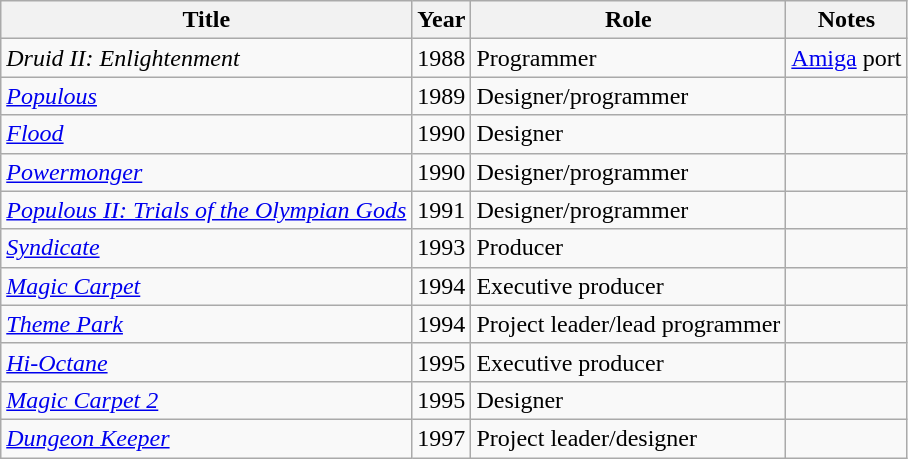<table class="wikitable">
<tr>
<th>Title</th>
<th>Year</th>
<th>Role</th>
<th>Notes</th>
</tr>
<tr>
<td><em>Druid II: Enlightenment</em></td>
<td>1988</td>
<td>Programmer</td>
<td><a href='#'>Amiga</a> port</td>
</tr>
<tr>
<td><em><a href='#'>Populous</a></em></td>
<td>1989</td>
<td>Designer/programmer</td>
<td></td>
</tr>
<tr>
<td><em><a href='#'>Flood</a></em></td>
<td>1990</td>
<td>Designer</td>
<td></td>
</tr>
<tr>
<td><em><a href='#'>Powermonger</a></em></td>
<td>1990</td>
<td>Designer/programmer</td>
<td></td>
</tr>
<tr>
<td><em><a href='#'>Populous II: Trials of the Olympian Gods</a></em></td>
<td>1991</td>
<td>Designer/programmer</td>
<td></td>
</tr>
<tr>
<td><em><a href='#'>Syndicate</a></em></td>
<td>1993</td>
<td>Producer</td>
<td></td>
</tr>
<tr>
<td><em><a href='#'>Magic Carpet</a></em></td>
<td>1994</td>
<td>Executive producer</td>
<td></td>
</tr>
<tr>
<td><em><a href='#'>Theme Park</a></em></td>
<td>1994</td>
<td>Project leader/lead programmer</td>
<td></td>
</tr>
<tr>
<td><em><a href='#'>Hi-Octane</a></em></td>
<td>1995</td>
<td>Executive producer</td>
<td></td>
</tr>
<tr>
<td><em><a href='#'>Magic Carpet 2</a></em></td>
<td>1995</td>
<td>Designer</td>
<td></td>
</tr>
<tr>
<td><em><a href='#'>Dungeon Keeper</a></em></td>
<td>1997</td>
<td>Project leader/designer</td>
<td></td>
</tr>
</table>
